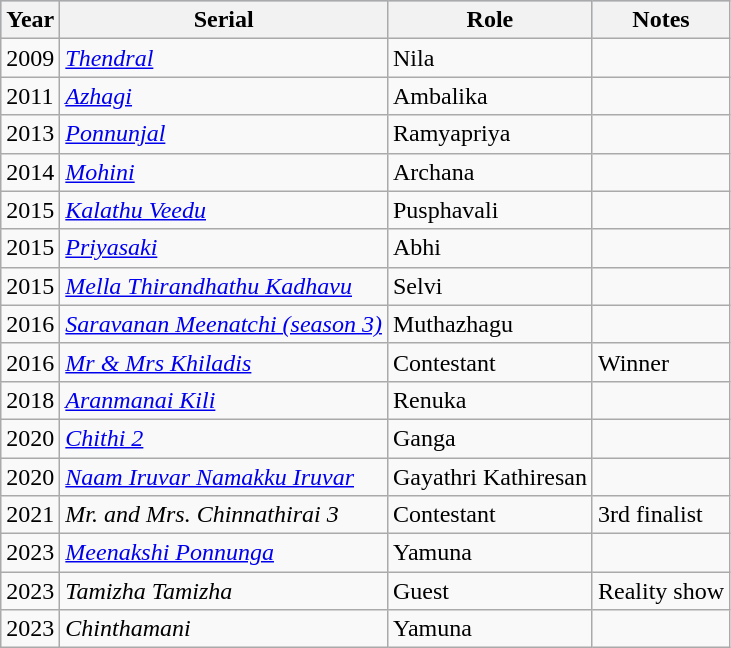<table class="wikitable">
<tr style="background:#b0c4de; text-align:center;">
<th>Year</th>
<th>Serial</th>
<th>Role</th>
<th>Notes</th>
</tr>
<tr>
<td>2009</td>
<td><em><a href='#'>Thendral</a></em></td>
<td>Nila</td>
<td></td>
</tr>
<tr>
<td>2011</td>
<td><em><a href='#'>Azhagi</a></em></td>
<td>Ambalika</td>
<td></td>
</tr>
<tr>
<td>2013</td>
<td><em><a href='#'>Ponnunjal</a></em></td>
<td>Ramyapriya</td>
<td></td>
</tr>
<tr>
<td>2014</td>
<td><em><a href='#'>Mohini</a></em></td>
<td>Archana</td>
<td></td>
</tr>
<tr>
<td>2015</td>
<td><em><a href='#'>Kalathu Veedu</a></em></td>
<td>Pusphavali</td>
<td></td>
</tr>
<tr>
<td>2015</td>
<td><em><a href='#'>Priyasaki</a></em></td>
<td>Abhi</td>
<td></td>
</tr>
<tr>
<td>2015</td>
<td><em><a href='#'>Mella Thirandhathu Kadhavu</a></em></td>
<td>Selvi</td>
<td></td>
</tr>
<tr>
<td>2016</td>
<td><em><a href='#'>Saravanan Meenatchi (season 3)</a></em></td>
<td>Muthazhagu</td>
<td></td>
</tr>
<tr>
<td>2016</td>
<td><em><a href='#'>Mr & Mrs Khiladis</a></em></td>
<td>Contestant</td>
<td>Winner</td>
</tr>
<tr>
<td>2018</td>
<td><em><a href='#'>Aranmanai Kili</a></em></td>
<td>Renuka</td>
<td></td>
</tr>
<tr>
<td>2020</td>
<td><em><a href='#'>Chithi 2</a></em></td>
<td>Ganga</td>
<td></td>
</tr>
<tr>
<td>2020</td>
<td><em><a href='#'>Naam Iruvar Namakku Iruvar</a></em></td>
<td>Gayathri Kathiresan</td>
<td></td>
</tr>
<tr>
<td>2021</td>
<td><em>Mr. and Mrs. Chinnathirai 3</em></td>
<td>Contestant</td>
<td>3rd finalist</td>
</tr>
<tr>
<td>2023</td>
<td><em><a href='#'>Meenakshi Ponnunga</a></em></td>
<td>Yamuna</td>
<td></td>
</tr>
<tr>
<td>2023</td>
<td><em>Tamizha Tamizha</em></td>
<td>Guest</td>
<td>Reality show</td>
</tr>
<tr>
<td>2023</td>
<td><em>Chinthamani</em></td>
<td>Yamuna</td>
</tr>
</table>
